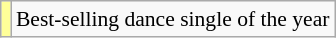<table class="wikitable plainrowheaders" style="font-size:90%;">
<tr>
<td bgcolor=#FFFF99 align=center></td>
<td>Best-selling dance single of the year</td>
</tr>
</table>
